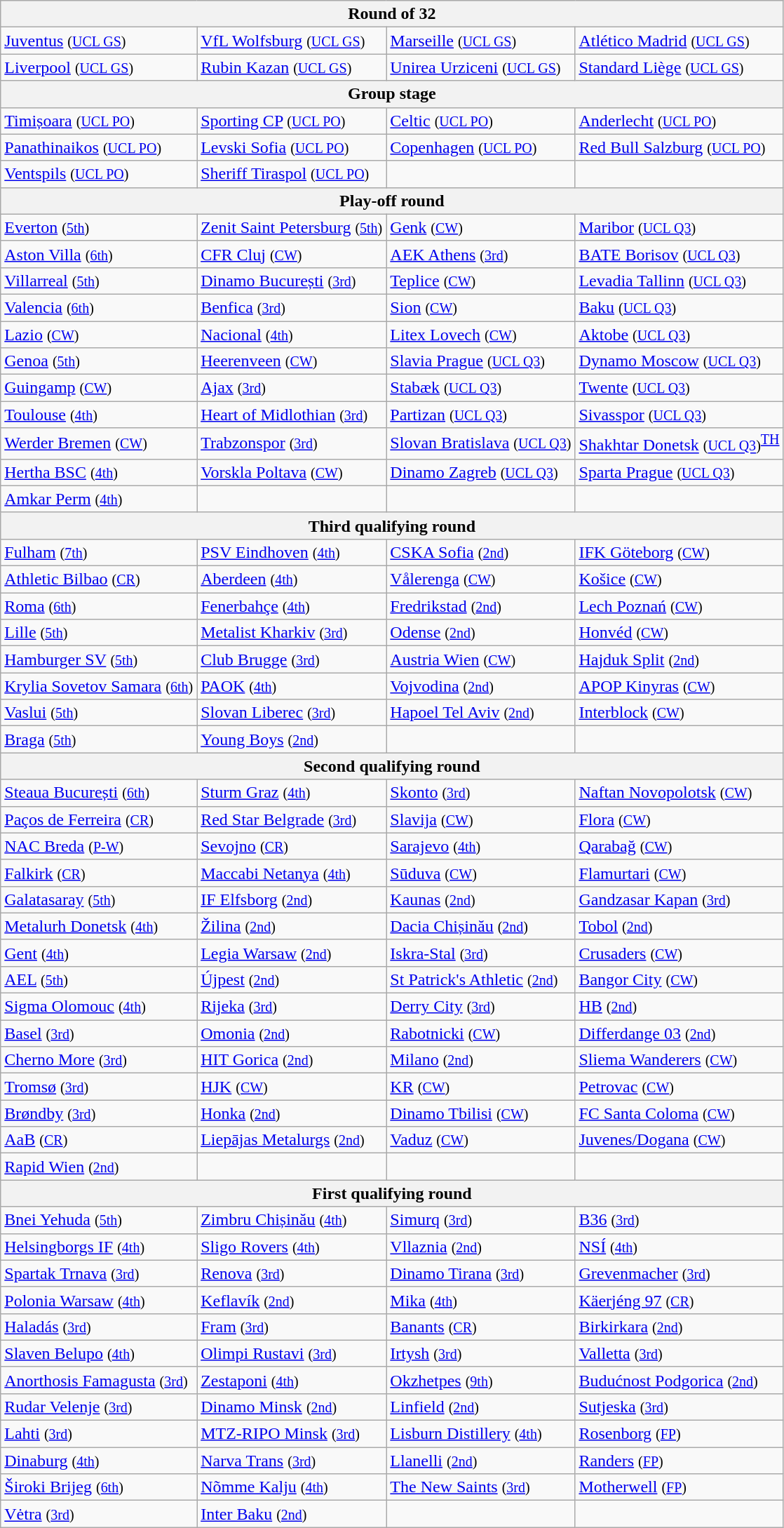<table class="wikitable">
<tr>
<th colspan="4">Round of 32</th>
</tr>
<tr>
<td> <a href='#'>Juventus</a> <small>(<a href='#'>UCL GS</a>)</small></td>
<td> <a href='#'>VfL Wolfsburg</a> <small>(<a href='#'>UCL GS</a>)</small></td>
<td> <a href='#'>Marseille</a> <small>(<a href='#'>UCL GS</a>)</small></td>
<td> <a href='#'>Atlético Madrid</a> <small>(<a href='#'>UCL GS</a>)</small></td>
</tr>
<tr>
<td> <a href='#'>Liverpool</a> <small>(<a href='#'>UCL GS</a>)</small></td>
<td> <a href='#'>Rubin Kazan</a> <small>(<a href='#'>UCL GS</a>)</small></td>
<td> <a href='#'>Unirea Urziceni</a> <small>(<a href='#'>UCL GS</a>)</small></td>
<td> <a href='#'>Standard Liège</a> <small>(<a href='#'>UCL GS</a>)</small></td>
</tr>
<tr>
<th colspan="4">Group stage</th>
</tr>
<tr>
<td> <a href='#'>Timișoara</a> <small>(<a href='#'>UCL PO</a>)</small></td>
<td> <a href='#'>Sporting CP</a> <small>(<a href='#'>UCL PO</a>)</small></td>
<td> <a href='#'>Celtic</a> <small>(<a href='#'>UCL PO</a>)</small></td>
<td> <a href='#'>Anderlecht</a> <small>(<a href='#'>UCL PO</a>)</small></td>
</tr>
<tr>
<td> <a href='#'>Panathinaikos</a> <small>(<a href='#'>UCL PO</a>)</small></td>
<td> <a href='#'>Levski Sofia</a> <small>(<a href='#'>UCL PO</a>)</small></td>
<td> <a href='#'>Copenhagen</a> <small>(<a href='#'>UCL PO</a>)</small></td>
<td> <a href='#'>Red Bull Salzburg</a> <small>(<a href='#'>UCL PO</a>)</small></td>
</tr>
<tr>
<td> <a href='#'>Ventspils</a> <small>(<a href='#'>UCL PO</a>)</small></td>
<td> <a href='#'>Sheriff Tiraspol</a> <small>(<a href='#'>UCL PO</a>)</small></td>
<td></td>
<td></td>
</tr>
<tr>
<th colspan="4">Play-off round</th>
</tr>
<tr>
<td> <a href='#'>Everton</a> <small>(<a href='#'>5th</a>)</small></td>
<td> <a href='#'>Zenit Saint Petersburg</a> <small>(<a href='#'>5th</a>)</small></td>
<td> <a href='#'>Genk</a> <small>(<a href='#'>CW</a>)</small></td>
<td> <a href='#'>Maribor</a> <small>(<a href='#'>UCL Q3</a>)</small></td>
</tr>
<tr>
<td> <a href='#'>Aston Villa</a> <small>(<a href='#'>6th</a>)</small></td>
<td> <a href='#'>CFR Cluj</a> <small>(<a href='#'>CW</a>)</small></td>
<td> <a href='#'>AEK Athens</a> <small>(<a href='#'>3rd</a>)</small></td>
<td> <a href='#'>BATE Borisov</a> <small>(<a href='#'>UCL Q3</a>)</small></td>
</tr>
<tr>
<td> <a href='#'>Villarreal</a> <small>(<a href='#'>5th</a>)</small></td>
<td> <a href='#'>Dinamo București</a> <small>(<a href='#'>3rd</a>)</small></td>
<td> <a href='#'>Teplice</a> <small>(<a href='#'>CW</a>)</small></td>
<td> <a href='#'>Levadia Tallinn</a> <small>(<a href='#'>UCL Q3</a>)</small></td>
</tr>
<tr>
<td> <a href='#'>Valencia</a> <small>(<a href='#'>6th</a>)</small></td>
<td> <a href='#'>Benfica</a> <small>(<a href='#'>3rd</a>)</small></td>
<td> <a href='#'>Sion</a> <small>(<a href='#'>CW</a>)</small></td>
<td> <a href='#'>Baku</a> <small>(<a href='#'>UCL Q3</a>)</small></td>
</tr>
<tr>
<td> <a href='#'>Lazio</a> <small>(<a href='#'>CW</a>)</small></td>
<td> <a href='#'>Nacional</a> <small>(<a href='#'>4th</a>)</small></td>
<td> <a href='#'>Litex Lovech</a> <small>(<a href='#'>CW</a>)</small></td>
<td> <a href='#'>Aktobe</a> <small>(<a href='#'>UCL Q3</a>)</small></td>
</tr>
<tr>
<td> <a href='#'>Genoa</a> <small>(<a href='#'>5th</a>)</small></td>
<td> <a href='#'>Heerenveen</a> <small>(<a href='#'>CW</a>)</small></td>
<td> <a href='#'>Slavia Prague</a> <small>(<a href='#'>UCL Q3</a>)</small></td>
<td> <a href='#'>Dynamo Moscow</a> <small>(<a href='#'>UCL Q3</a>)</small></td>
</tr>
<tr>
<td> <a href='#'>Guingamp</a> <small>(<a href='#'>CW</a>)</small></td>
<td> <a href='#'>Ajax</a> <small>(<a href='#'>3rd</a>)</small></td>
<td> <a href='#'>Stabæk</a> <small>(<a href='#'>UCL Q3</a>)</small></td>
<td> <a href='#'>Twente</a> <small>(<a href='#'>UCL Q3</a>)</small></td>
</tr>
<tr>
<td> <a href='#'>Toulouse</a> <small>(<a href='#'>4th</a>)</small></td>
<td> <a href='#'>Heart of Midlothian</a> <small>(<a href='#'>3rd</a>)</small></td>
<td> <a href='#'>Partizan</a> <small>(<a href='#'>UCL Q3</a>)</small></td>
<td> <a href='#'>Sivasspor</a> <small>(<a href='#'>UCL Q3</a>)</small></td>
</tr>
<tr>
<td> <a href='#'>Werder Bremen</a> <small>(<a href='#'>CW</a>)</small></td>
<td> <a href='#'>Trabzonspor</a> <small>(<a href='#'>3rd</a>)</small></td>
<td> <a href='#'>Slovan Bratislava</a> <small>(<a href='#'>UCL Q3</a>)</small></td>
<td> <a href='#'>Shakhtar Donetsk</a> <small>(<a href='#'>UCL Q3</a>)</small><sup><a href='#'>TH</a></sup></td>
</tr>
<tr>
<td> <a href='#'>Hertha BSC</a> <small>(<a href='#'>4th</a>)</small></td>
<td> <a href='#'>Vorskla Poltava</a> <small>(<a href='#'>CW</a>)</small></td>
<td> <a href='#'>Dinamo Zagreb</a> <small>(<a href='#'>UCL Q3</a>)</small></td>
<td> <a href='#'>Sparta Prague</a> <small>(<a href='#'>UCL Q3</a>)</small></td>
</tr>
<tr>
<td> <a href='#'>Amkar Perm</a> <small>(<a href='#'>4th</a>)</small></td>
<td></td>
<td></td>
<td></td>
</tr>
<tr>
<th colspan="4">Third qualifying round</th>
</tr>
<tr>
<td> <a href='#'>Fulham</a> <small>(<a href='#'>7th</a>)</small></td>
<td> <a href='#'>PSV Eindhoven</a> <small>(<a href='#'>4th</a>)</small></td>
<td> <a href='#'>CSKA Sofia</a> <small>(<a href='#'>2nd</a>)</small></td>
<td> <a href='#'>IFK Göteborg</a> <small>(<a href='#'>CW</a>)</small></td>
</tr>
<tr>
<td> <a href='#'>Athletic Bilbao</a> <small>(<a href='#'>CR</a>)</small></td>
<td> <a href='#'>Aberdeen</a> <small>(<a href='#'>4th</a>)</small></td>
<td> <a href='#'>Vålerenga</a> <small>(<a href='#'>CW</a>)</small></td>
<td> <a href='#'>Košice</a> <small>(<a href='#'>CW</a>)</small></td>
</tr>
<tr>
<td> <a href='#'>Roma</a> <small>(<a href='#'>6th</a>)</small></td>
<td> <a href='#'>Fenerbahçe</a> <small>(<a href='#'>4th</a>)</small></td>
<td> <a href='#'>Fredrikstad</a> <small>(<a href='#'>2nd</a>)</small></td>
<td> <a href='#'>Lech Poznań</a> <small>(<a href='#'>CW</a>)</small></td>
</tr>
<tr>
<td> <a href='#'>Lille</a> <small>(<a href='#'>5th</a>)</small></td>
<td> <a href='#'>Metalist Kharkiv</a> <small>(<a href='#'>3rd</a>)</small></td>
<td> <a href='#'>Odense</a> <small>(<a href='#'>2nd</a>)</small></td>
<td> <a href='#'>Honvéd</a> <small>(<a href='#'>CW</a>)</small></td>
</tr>
<tr>
<td> <a href='#'>Hamburger SV</a> <small>(<a href='#'>5th</a>)</small></td>
<td> <a href='#'>Club Brugge</a> <small>(<a href='#'>3rd</a>)</small></td>
<td> <a href='#'>Austria Wien</a> <small>(<a href='#'>CW</a>)</small></td>
<td> <a href='#'>Hajduk Split</a> <small>(<a href='#'>2nd</a>)</small></td>
</tr>
<tr>
<td> <a href='#'>Krylia Sovetov Samara</a> <small>(<a href='#'>6th</a>)</small></td>
<td> <a href='#'>PAOK</a> <small>(<a href='#'>4th</a>)</small></td>
<td> <a href='#'>Vojvodina</a> <small>(<a href='#'>2nd</a>)</small></td>
<td> <a href='#'>APOP Kinyras</a> <small>(<a href='#'>CW</a>)</small></td>
</tr>
<tr>
<td> <a href='#'>Vaslui</a> <small>(<a href='#'>5th</a>)</small></td>
<td> <a href='#'>Slovan Liberec</a> <small>(<a href='#'>3rd</a>)</small></td>
<td> <a href='#'>Hapoel Tel Aviv</a> <small>(<a href='#'>2nd</a>)</small></td>
<td> <a href='#'>Interblock</a> <small>(<a href='#'>CW</a>)</small></td>
</tr>
<tr>
<td> <a href='#'>Braga</a> <small>(<a href='#'>5th</a>)</small></td>
<td> <a href='#'>Young Boys</a> <small>(<a href='#'>2nd</a>)</small></td>
<td></td>
<td></td>
</tr>
<tr>
<th colspan="4">Second qualifying round</th>
</tr>
<tr>
<td> <a href='#'>Steaua București</a> <small>(<a href='#'>6th</a>)</small></td>
<td> <a href='#'>Sturm Graz</a> <small>(<a href='#'>4th</a>)</small></td>
<td> <a href='#'>Skonto</a> <small>(<a href='#'>3rd</a>)</small></td>
<td> <a href='#'>Naftan Novopolotsk</a> <small>(<a href='#'>CW</a>)</small></td>
</tr>
<tr>
<td> <a href='#'>Paços de Ferreira</a> <small>(<a href='#'>CR</a>)</small></td>
<td> <a href='#'>Red Star Belgrade</a> <small>(<a href='#'>3rd</a>)</small></td>
<td> <a href='#'>Slavija</a> <small>(<a href='#'>CW</a>)</small></td>
<td> <a href='#'>Flora</a> <small>(<a href='#'>CW</a>)</small></td>
</tr>
<tr>
<td> <a href='#'>NAC Breda</a> <small>(<a href='#'>P-W</a>)</small></td>
<td> <a href='#'>Sevojno</a> <small>(<a href='#'>CR</a>)</small></td>
<td> <a href='#'>Sarajevo</a> <small>(<a href='#'>4th</a>)</small></td>
<td> <a href='#'>Qarabağ</a> <small>(<a href='#'>CW</a>)</small></td>
</tr>
<tr>
<td> <a href='#'>Falkirk</a> <small>(<a href='#'>CR</a>)</small></td>
<td> <a href='#'>Maccabi Netanya</a> <small>(<a href='#'>4th</a>)</small></td>
<td> <a href='#'>Sūduva</a> <small>(<a href='#'>CW</a>)</small></td>
<td> <a href='#'>Flamurtari</a> <small>(<a href='#'>CW</a>)</small></td>
</tr>
<tr>
<td> <a href='#'>Galatasaray</a> <small>(<a href='#'>5th</a>)</small></td>
<td> <a href='#'>IF Elfsborg</a> <small>(<a href='#'>2nd</a>)</small></td>
<td> <a href='#'>Kaunas</a> <small>(<a href='#'>2nd</a>)</small></td>
<td> <a href='#'>Gandzasar Kapan</a> <small>(<a href='#'>3rd</a>)</small></td>
</tr>
<tr>
<td> <a href='#'>Metalurh Donetsk</a> <small>(<a href='#'>4th</a>)</small></td>
<td> <a href='#'>Žilina</a> <small>(<a href='#'>2nd</a>)</small></td>
<td> <a href='#'>Dacia Chișinău</a> <small>(<a href='#'>2nd</a>)</small></td>
<td> <a href='#'>Tobol</a> <small>(<a href='#'>2nd</a>)</small></td>
</tr>
<tr>
<td> <a href='#'>Gent</a> <small>(<a href='#'>4th</a>)</small></td>
<td> <a href='#'>Legia Warsaw</a> <small>(<a href='#'>2nd</a>)</small></td>
<td> <a href='#'>Iskra-Stal</a> <small>(<a href='#'>3rd</a>)</small></td>
<td> <a href='#'>Crusaders</a> <small>(<a href='#'>CW</a>)</small></td>
</tr>
<tr>
<td> <a href='#'>AEL</a> <small>(<a href='#'>5th</a>)</small></td>
<td> <a href='#'>Újpest</a> <small>(<a href='#'>2nd</a>)</small></td>
<td> <a href='#'>St Patrick's Athletic</a> <small>(<a href='#'>2nd</a>)</small></td>
<td> <a href='#'>Bangor City</a> <small>(<a href='#'>CW</a>)</small></td>
</tr>
<tr>
<td> <a href='#'>Sigma Olomouc</a> <small>(<a href='#'>4th</a>)</small></td>
<td> <a href='#'>Rijeka</a> <small>(<a href='#'>3rd</a>)</small></td>
<td> <a href='#'>Derry City</a> <small>(<a href='#'>3rd</a>)</small></td>
<td> <a href='#'>HB</a> <small>(<a href='#'>2nd</a>)</small></td>
</tr>
<tr>
<td> <a href='#'>Basel</a> <small>(<a href='#'>3rd</a>)</small></td>
<td> <a href='#'>Omonia</a> <small>(<a href='#'>2nd</a>)</small></td>
<td> <a href='#'>Rabotnicki</a> <small>(<a href='#'>CW</a>)</small></td>
<td> <a href='#'>Differdange 03</a> <small>(<a href='#'>2nd</a>)</small></td>
</tr>
<tr>
<td> <a href='#'>Cherno More</a> <small>(<a href='#'>3rd</a>)</small></td>
<td> <a href='#'>HIT Gorica</a> <small>(<a href='#'>2nd</a>)</small></td>
<td> <a href='#'>Milano</a> <small>(<a href='#'>2nd</a>)</small></td>
<td> <a href='#'>Sliema Wanderers</a> <small>(<a href='#'>CW</a>)</small></td>
</tr>
<tr>
<td> <a href='#'>Tromsø</a> <small>(<a href='#'>3rd</a>)</small></td>
<td> <a href='#'>HJK</a> <small>(<a href='#'>CW</a>)</small></td>
<td> <a href='#'>KR</a> <small>(<a href='#'>CW</a>)</small></td>
<td> <a href='#'>Petrovac</a> <small>(<a href='#'>CW</a>)</small></td>
</tr>
<tr>
<td> <a href='#'>Brøndby</a> <small>(<a href='#'>3rd</a>)</small></td>
<td> <a href='#'>Honka</a> <small>(<a href='#'>2nd</a>)</small></td>
<td> <a href='#'>Dinamo Tbilisi</a> <small>(<a href='#'>CW</a>)</small></td>
<td> <a href='#'>FC Santa Coloma</a> <small>(<a href='#'>CW</a>)</small></td>
</tr>
<tr>
<td> <a href='#'>AaB</a> <small>(<a href='#'>CR</a>)</small></td>
<td> <a href='#'>Liepājas Metalurgs</a> <small>(<a href='#'>2nd</a>)</small></td>
<td> <a href='#'>Vaduz</a> <small>(<a href='#'>CW</a>)</small></td>
<td> <a href='#'>Juvenes/Dogana</a> <small>(<a href='#'>CW</a>)</small></td>
</tr>
<tr>
<td> <a href='#'>Rapid Wien</a> <small>(<a href='#'>2nd</a>)</small></td>
<td></td>
<td></td>
<td></td>
</tr>
<tr>
<th colspan="4">First qualifying round</th>
</tr>
<tr>
<td> <a href='#'>Bnei Yehuda</a> <small>(<a href='#'>5th</a>)</small></td>
<td> <a href='#'>Zimbru Chișinău</a> <small>(<a href='#'>4th</a>)</small></td>
<td> <a href='#'>Simurq</a> <small>(<a href='#'>3rd</a>)</small></td>
<td> <a href='#'>B36</a> <small>(<a href='#'>3rd</a>)</small></td>
</tr>
<tr>
<td> <a href='#'>Helsingborgs IF</a> <small>(<a href='#'>4th</a>)</small></td>
<td> <a href='#'>Sligo Rovers</a> <small>(<a href='#'>4th</a>)</small></td>
<td> <a href='#'>Vllaznia</a> <small>(<a href='#'>2nd</a>)</small></td>
<td> <a href='#'>NSÍ</a> <small>(<a href='#'>4th</a>)</small></td>
</tr>
<tr>
<td> <a href='#'>Spartak Trnava</a> <small>(<a href='#'>3rd</a>)</small></td>
<td> <a href='#'>Renova</a> <small>(<a href='#'>3rd</a>)</small></td>
<td> <a href='#'>Dinamo Tirana</a> <small>(<a href='#'>3rd</a>)</small></td>
<td> <a href='#'>Grevenmacher</a> <small>(<a href='#'>3rd</a>)</small></td>
</tr>
<tr>
<td> <a href='#'>Polonia Warsaw</a> <small>(<a href='#'>4th</a>)</small></td>
<td> <a href='#'>Keflavík</a> <small>(<a href='#'>2nd</a>)</small></td>
<td> <a href='#'>Mika</a> <small>(<a href='#'>4th</a>)</small></td>
<td> <a href='#'>Käerjéng 97</a> <small>(<a href='#'>CR</a>)</small></td>
</tr>
<tr>
<td> <a href='#'>Haladás</a> <small>(<a href='#'>3rd</a>)</small></td>
<td> <a href='#'>Fram</a> <small>(<a href='#'>3rd</a>)</small></td>
<td> <a href='#'>Banants</a> <small>(<a href='#'>CR</a>)</small></td>
<td> <a href='#'>Birkirkara</a> <small>(<a href='#'>2nd</a>)</small></td>
</tr>
<tr>
<td> <a href='#'>Slaven Belupo</a> <small>(<a href='#'>4th</a>)</small></td>
<td> <a href='#'>Olimpi Rustavi</a> <small>(<a href='#'>3rd</a>)</small></td>
<td> <a href='#'>Irtysh</a> <small>(<a href='#'>3rd</a>)</small></td>
<td> <a href='#'>Valletta</a> <small>(<a href='#'>3rd</a>)</small></td>
</tr>
<tr>
<td> <a href='#'>Anorthosis Famagusta</a> <small>(<a href='#'>3rd</a>)</small></td>
<td> <a href='#'>Zestaponi</a> <small>(<a href='#'>4th</a>)</small></td>
<td> <a href='#'>Okzhetpes</a> <small>(<a href='#'>9th</a>)</small></td>
<td> <a href='#'>Budućnost Podgorica</a> <small>(<a href='#'>2nd</a>)</small></td>
</tr>
<tr>
<td> <a href='#'>Rudar Velenje</a> <small>(<a href='#'>3rd</a>)</small></td>
<td> <a href='#'>Dinamo Minsk</a> <small>(<a href='#'>2nd</a>)</small></td>
<td> <a href='#'>Linfield</a> <small>(<a href='#'>2nd</a>)</small></td>
<td> <a href='#'>Sutjeska</a> <small>(<a href='#'>3rd</a>)</small></td>
</tr>
<tr>
<td> <a href='#'>Lahti</a> <small>(<a href='#'>3rd</a>)</small></td>
<td> <a href='#'>MTZ-RIPO Minsk</a> <small>(<a href='#'>3rd</a>)</small></td>
<td> <a href='#'>Lisburn Distillery</a> <small>(<a href='#'>4th</a>)</small></td>
<td> <a href='#'>Rosenborg</a> <small>(<a href='#'>FP</a>)</small></td>
</tr>
<tr>
<td> <a href='#'>Dinaburg</a> <small>(<a href='#'>4th</a>)</small></td>
<td> <a href='#'>Narva Trans</a> <small>(<a href='#'>3rd</a>)</small></td>
<td> <a href='#'>Llanelli</a> <small>(<a href='#'>2nd</a>)</small></td>
<td> <a href='#'>Randers</a> <small>(<a href='#'>FP</a>)</small></td>
</tr>
<tr>
<td> <a href='#'>Široki Brijeg</a> <small>(<a href='#'>6th</a>)</small></td>
<td> <a href='#'>Nõmme Kalju</a> <small>(<a href='#'>4th</a>)</small></td>
<td> <a href='#'>The New Saints</a> <small>(<a href='#'>3rd</a>)</small></td>
<td> <a href='#'>Motherwell</a> <small>(<a href='#'>FP</a>)</small></td>
</tr>
<tr>
<td> <a href='#'>Vėtra</a> <small>(<a href='#'>3rd</a>)</small></td>
<td> <a href='#'>Inter Baku</a> <small>(<a href='#'>2nd</a>)</small></td>
<td></td>
<td></td>
</tr>
</table>
